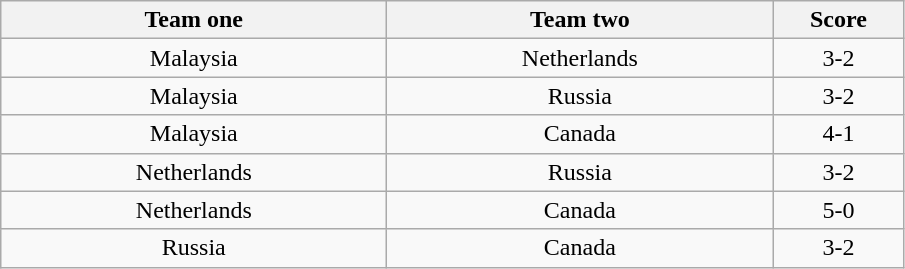<table class="wikitable" style="text-align: center">
<tr>
<th width=250>Team one</th>
<th width=250>Team two</th>
<th width=80>Score</th>
</tr>
<tr>
<td> Malaysia</td>
<td> Netherlands</td>
<td>3-2</td>
</tr>
<tr>
<td> Malaysia</td>
<td> Russia</td>
<td>3-2</td>
</tr>
<tr>
<td> Malaysia</td>
<td> Canada</td>
<td>4-1</td>
</tr>
<tr>
<td> Netherlands</td>
<td> Russia</td>
<td>3-2</td>
</tr>
<tr>
<td> Netherlands</td>
<td> Canada</td>
<td>5-0</td>
</tr>
<tr>
<td> Russia</td>
<td> Canada</td>
<td>3-2</td>
</tr>
</table>
